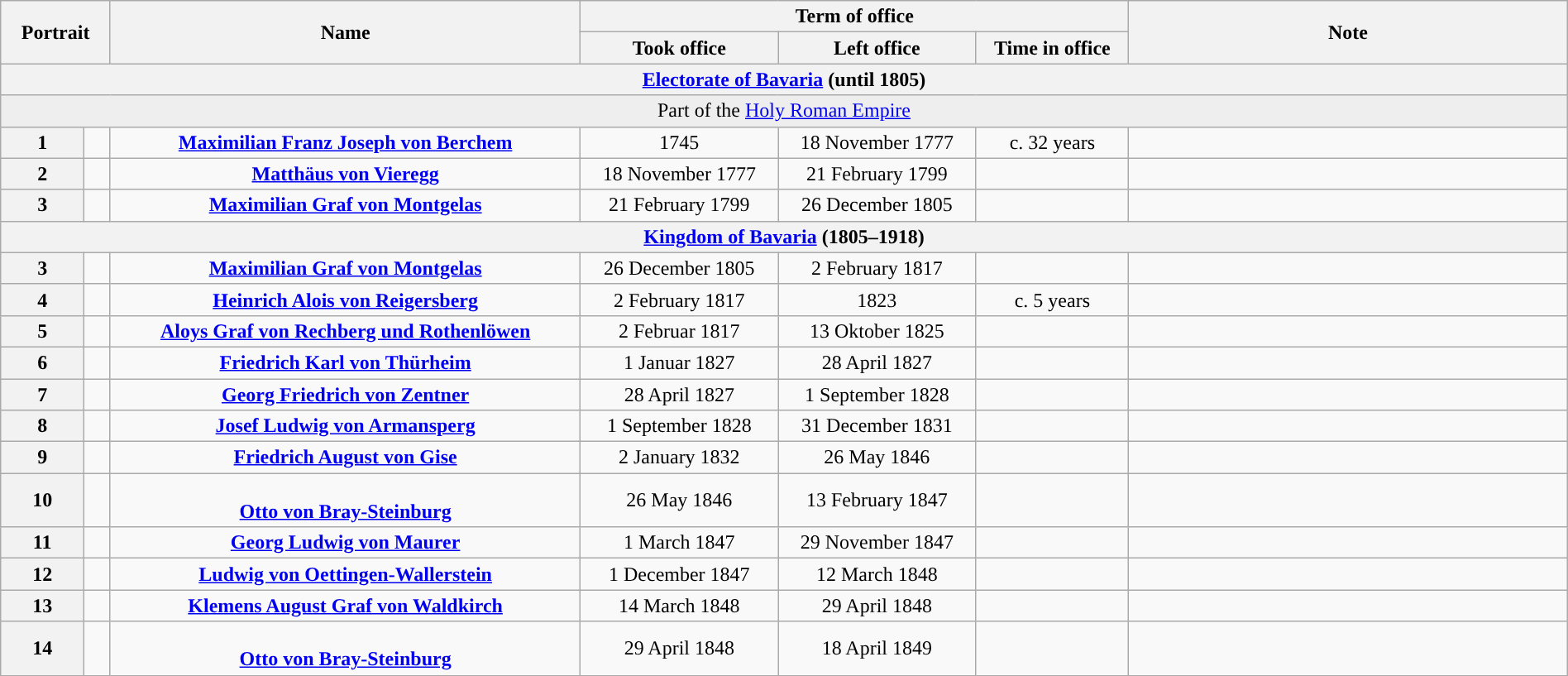<table class="wikitable" style="text-align:center; width:100%; border:1px #AAAAFF solid">
<tr>
<th width=80px rowspan=2 colspan=2>Portrait</th>
<th width=30% rowspan=2>Name<br></th>
<th width=35% colspan=3>Term of office</th>
<th width=28% rowspan=2>Note</th>
</tr>
<tr>
<th>Took office</th>
<th>Left office</th>
<th>Time in office</th>
</tr>
<tr>
<th colspan="7"><a href='#'>Electorate of Bavaria</a> (until 1805)</th>
</tr>
<tr>
<td bgcolor=#EEEEEE colspan=7>Part of the <a href='#'>Holy Roman Empire</a></td>
</tr>
<tr>
<th style="background:">1</th>
<td></td>
<td><strong><a href='#'>Maximilian Franz Joseph von Berchem</a></strong><br></td>
<td>1745</td>
<td>18 November 1777</td>
<td>c. 32 years</td>
<td></td>
</tr>
<tr>
<th style="background:">2</th>
<td></td>
<td><strong><a href='#'>Matthäus von Vieregg</a></strong><br></td>
<td>18 November 1777</td>
<td>21 February 1799</td>
<td></td>
<td></td>
</tr>
<tr>
<th style="background:">3</th>
<td></td>
<td><strong><a href='#'>Maximilian Graf von Montgelas</a></strong><br></td>
<td>21 February 1799</td>
<td>26 December 1805</td>
<td></td>
<td></td>
</tr>
<tr>
<th colspan="7"><a href='#'>Kingdom of Bavaria</a> (1805–1918)</th>
</tr>
<tr>
<th style="background:">3</th>
<td></td>
<td><strong><a href='#'>Maximilian Graf von Montgelas</a></strong><br></td>
<td>26 December 1805</td>
<td>2 February 1817</td>
<td></td>
<td></td>
</tr>
<tr>
<th style="background:">4</th>
<td></td>
<td><strong><a href='#'>Heinrich Alois von Reigersberg</a></strong><br></td>
<td>2 February 1817</td>
<td>1823</td>
<td>c. 5 years</td>
<td></td>
</tr>
<tr>
<th style="background:">5</th>
<td></td>
<td><strong><a href='#'>Aloys Graf von Rechberg und Rothenlöwen</a></strong><br></td>
<td>2 Februar 1817</td>
<td>13 Oktober 1825</td>
<td></td>
<td></td>
</tr>
<tr>
<th style="background:">6</th>
<td></td>
<td><strong><a href='#'>Friedrich Karl von Thürheim</a></strong><br></td>
<td>1 Januar 1827</td>
<td>28 April 1827</td>
<td></td>
<td></td>
</tr>
<tr>
<th style="background:">7</th>
<td></td>
<td><strong><a href='#'>Georg Friedrich von Zentner</a></strong><br></td>
<td>28 April 1827</td>
<td>1 September 1828</td>
<td></td>
<td></td>
</tr>
<tr>
<th style="background:">8</th>
<td></td>
<td><strong><a href='#'>Josef Ludwig von Armansperg</a></strong><br></td>
<td>1 September 1828</td>
<td>31 December 1831</td>
<td></td>
<td></td>
</tr>
<tr>
<th style="background:">9</th>
<td></td>
<td><strong><a href='#'>Friedrich August von Gise</a></strong><br></td>
<td>2 January 1832</td>
<td>26 May 1846</td>
<td></td>
<td></td>
</tr>
<tr>
<th style="background:">10</th>
<td></td>
<td><br><strong><a href='#'>Otto von Bray-Steinburg</a></strong><br></td>
<td>26 May 1846</td>
<td>13 February 1847</td>
<td></td>
<td></td>
</tr>
<tr>
<th style="background:">11</th>
<td></td>
<td><strong><a href='#'>Georg Ludwig von Maurer</a></strong><br></td>
<td>1 March 1847</td>
<td>29 November 1847</td>
<td></td>
<td></td>
</tr>
<tr>
<th style="background:">12</th>
<td></td>
<td><strong><a href='#'>Ludwig von Oettingen-Wallerstein</a></strong><br></td>
<td>1 December 1847</td>
<td>12 March 1848</td>
<td></td>
<td></td>
</tr>
<tr>
<th style="background:">13</th>
<td></td>
<td><strong><a href='#'>Klemens August Graf von Waldkirch</a></strong><br></td>
<td>14 March 1848</td>
<td>29 April 1848</td>
<td></td>
<td></td>
</tr>
<tr>
<th style="background:">14</th>
<td></td>
<td><br><strong><a href='#'>Otto von Bray-Steinburg</a></strong><br></td>
<td>29 April 1848</td>
<td>18 April 1849</td>
<td></td>
<td></td>
</tr>
</table>
